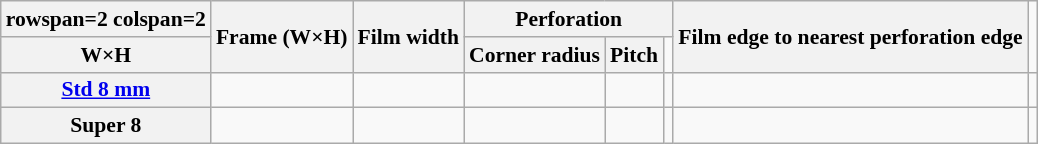<table class="wikitable" style="font-size:90%;text-align:center;">
<tr>
<th>rowspan=2 colspan=2 </th>
<th rowspan=2>Frame (W×H)</th>
<th rowspan=2>Film width</th>
<th colspan=3>Perforation</th>
<th rowspan=2>Film edge to nearest perforation edge</th>
</tr>
<tr>
<th>W×H</th>
<th>Corner radius</th>
<th>Pitch</th>
</tr>
<tr>
<th><a href='#'>Std 8 mm</a></th>
<td></td>
<td></td>
<td></td>
<td></td>
<td></td>
<td></td>
<td></td>
</tr>
<tr>
<th>Super 8</th>
<td></td>
<td></td>
<td></td>
<td></td>
<td></td>
<td></td>
<td></td>
</tr>
</table>
